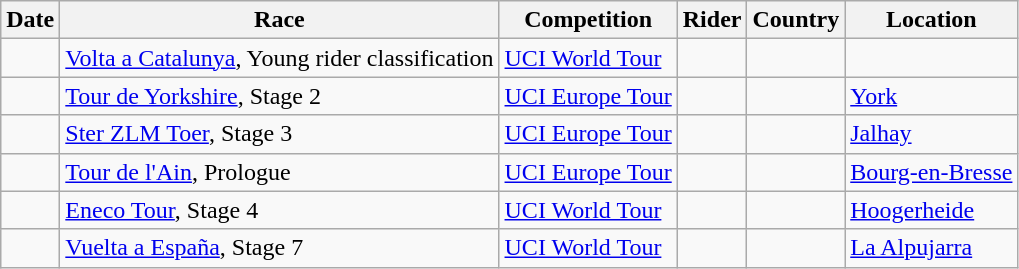<table class="wikitable sortable">
<tr>
<th>Date</th>
<th>Race</th>
<th>Competition</th>
<th>Rider</th>
<th>Country</th>
<th>Location</th>
</tr>
<tr>
<td></td>
<td><a href='#'>Volta a Catalunya</a>, Young rider classification</td>
<td><a href='#'>UCI World Tour</a></td>
<td></td>
<td></td>
<td></td>
</tr>
<tr>
<td></td>
<td><a href='#'>Tour de Yorkshire</a>, Stage 2</td>
<td><a href='#'>UCI Europe Tour</a></td>
<td></td>
<td></td>
<td><a href='#'>York</a></td>
</tr>
<tr>
<td></td>
<td><a href='#'>Ster ZLM Toer</a>, Stage 3</td>
<td><a href='#'>UCI Europe Tour</a></td>
<td></td>
<td></td>
<td><a href='#'>Jalhay</a></td>
</tr>
<tr>
<td></td>
<td><a href='#'>Tour de l'Ain</a>, Prologue</td>
<td><a href='#'>UCI Europe Tour</a></td>
<td></td>
<td></td>
<td><a href='#'>Bourg-en-Bresse</a></td>
</tr>
<tr>
<td></td>
<td><a href='#'>Eneco Tour</a>, Stage 4</td>
<td><a href='#'>UCI World Tour</a></td>
<td></td>
<td></td>
<td><a href='#'>Hoogerheide</a></td>
</tr>
<tr>
<td></td>
<td><a href='#'>Vuelta a España</a>, Stage 7</td>
<td><a href='#'>UCI World Tour</a></td>
<td></td>
<td></td>
<td><a href='#'>La Alpujarra</a></td>
</tr>
</table>
